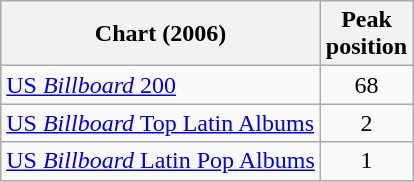<table class="wikitable sortable plainrowheaders">
<tr>
<th scope="col">Chart (2006)</th>
<th scope="col">Peak<br>position</th>
</tr>
<tr>
<td><a href='#'>US <em>Billboard</em> 200</a></td>
<td align="center">68</td>
</tr>
<tr>
<td><a href='#'>US <em>Billboard</em> Top Latin Albums</a></td>
<td align="center">2</td>
</tr>
<tr>
<td><a href='#'>US <em>Billboard</em> Latin Pop Albums</a></td>
<td align="center">1</td>
</tr>
</table>
